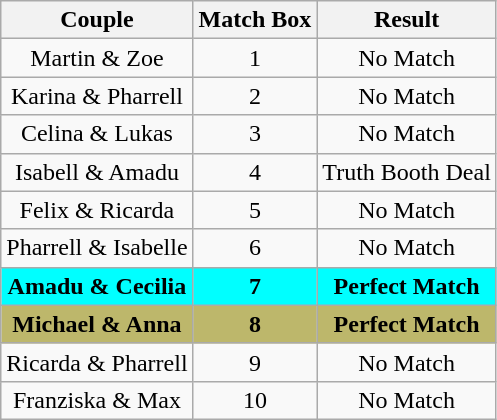<table class="wikitable" style="text-align:center;">
<tr valign="bottom">
<th>Couple</th>
<th>Match Box</th>
<th>Result</th>
</tr>
<tr valign="top">
<td>Martin & Zoe</td>
<td>1</td>
<td>No Match</td>
</tr>
<tr>
<td>Karina & Pharrell</td>
<td>2</td>
<td>No Match</td>
</tr>
<tr>
<td>Celina & Lukas</td>
<td>3</td>
<td>No Match</td>
</tr>
<tr>
<td>Isabell & Amadu</td>
<td>4</td>
<td>Truth Booth Deal</td>
</tr>
<tr>
<td>Felix & Ricarda</td>
<td>5</td>
<td>No Match</td>
</tr>
<tr>
<td>Pharrell & Isabelle</td>
<td>6</td>
<td>No Match</td>
</tr>
<tr>
<td style="background:aqua"><strong>Amadu & Cecilia</strong></td>
<td style="background:aqua"><strong>7</strong></td>
<td style="background:aqua"><strong>Perfect Match</strong></td>
</tr>
<tr>
<td style="background:darkkhaki"><strong>Michael & Anna</strong></td>
<td style="background:darkkhaki"><strong>8</strong></td>
<td style="background:darkkhaki"><strong>Perfect Match</strong></td>
</tr>
<tr>
<td>Ricarda & Pharrell</td>
<td>9</td>
<td>No Match</td>
</tr>
<tr>
<td>Franziska & Max</td>
<td>10</td>
<td>No Match</td>
</tr>
</table>
